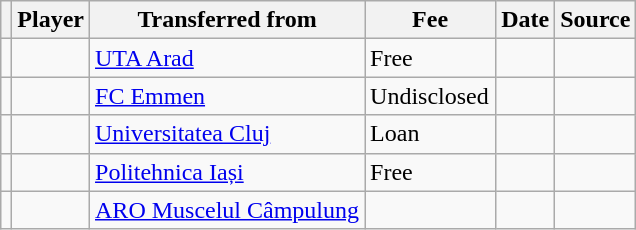<table class="wikitable plainrowheaders sortable">
<tr>
<th></th>
<th scope="col">Player</th>
<th>Transferred from</th>
<th style="width: 80px;">Fee</th>
<th scope="col">Date</th>
<th scope="col">Source</th>
</tr>
<tr>
<td align="center"></td>
<td></td>
<td> <a href='#'>UTA Arad</a></td>
<td>Free</td>
<td></td>
<td></td>
</tr>
<tr>
<td align="center"></td>
<td></td>
<td> <a href='#'>FC Emmen</a></td>
<td>Undisclosed</td>
<td></td>
<td></td>
</tr>
<tr>
<td align="center"></td>
<td></td>
<td> <a href='#'>Universitatea Cluj</a></td>
<td>Loan</td>
<td></td>
<td></td>
</tr>
<tr>
<td align="center"></td>
<td></td>
<td> <a href='#'>Politehnica Iași</a></td>
<td>Free</td>
<td></td>
<td></td>
</tr>
<tr>
<td align="center"></td>
<td></td>
<td> <a href='#'>ARO Muscelul Câmpulung</a></td>
<td></td>
<td></td>
<td></td>
</tr>
</table>
